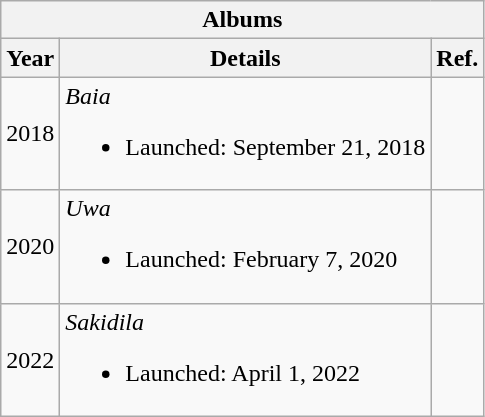<table class="wikitable">
<tr>
<th colspan="3">Albums</th>
</tr>
<tr>
<th>Year</th>
<th>Details</th>
<th>Ref.</th>
</tr>
<tr>
<td>2018</td>
<td><em>Baia</em><br><ul><li>Launched: September 21, 2018</li></ul></td>
<td></td>
</tr>
<tr>
<td>2020</td>
<td><em>Uwa</em><br><ul><li>Launched: February 7, 2020</li></ul></td>
<td></td>
</tr>
<tr>
<td>2022</td>
<td><em>Sakidila</em><br><ul><li>Launched: April 1, 2022</li></ul></td>
<td></td>
</tr>
</table>
